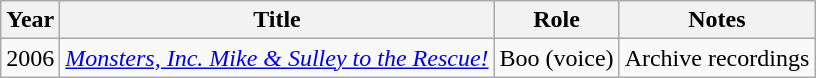<table class="wikitable sortable">
<tr>
<th>Year</th>
<th>Title</th>
<th>Role</th>
<th>Notes</th>
</tr>
<tr>
<td rowspan="1">2006</td>
<td><em><a href='#'>Monsters, Inc. Mike & Sulley to the Rescue!</a></em></td>
<td>Boo (voice)</td>
<td>Archive recordings</td>
</tr>
</table>
